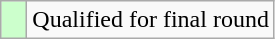<table class="wikitable">
<tr>
<td style="width:10px; background:#cfc"></td>
<td>Qualified for final round</td>
</tr>
</table>
